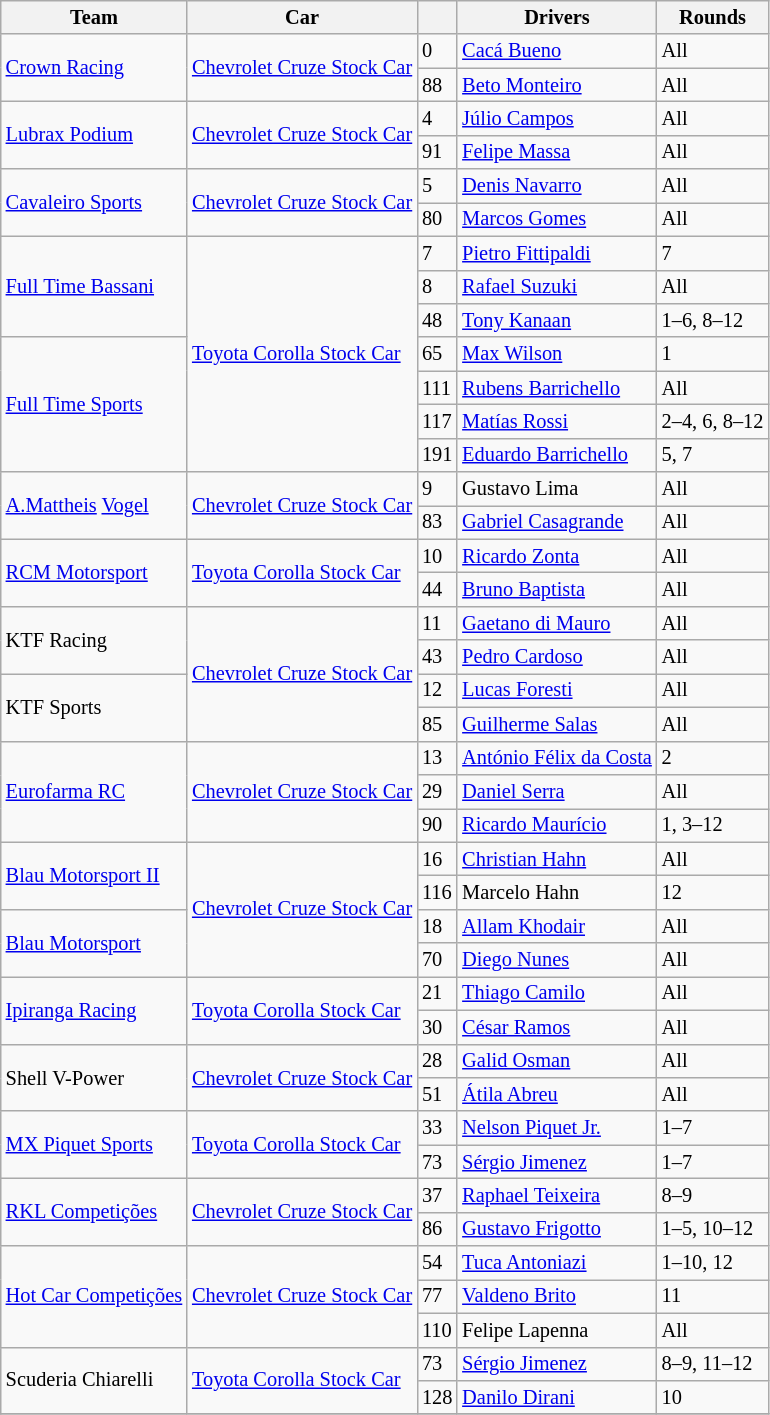<table class="wikitable" style="font-size: 85%;">
<tr>
<th>Team</th>
<th>Car</th>
<th></th>
<th>Drivers</th>
<th>Rounds</th>
</tr>
<tr>
<td rowspan=2><a href='#'>Crown Racing</a></td>
<td rowspan=2><a href='#'>Chevrolet Cruze Stock Car</a></td>
<td>0</td>
<td> <a href='#'>Cacá Bueno</a></td>
<td>All</td>
</tr>
<tr>
<td>88</td>
<td> <a href='#'>Beto Monteiro</a></td>
<td>All</td>
</tr>
<tr>
<td rowspan=2><a href='#'>Lubrax Podium</a></td>
<td rowspan=2><a href='#'>Chevrolet Cruze Stock Car</a></td>
<td>4</td>
<td> <a href='#'>Júlio Campos</a></td>
<td>All</td>
</tr>
<tr>
<td>91</td>
<td> <a href='#'>Felipe Massa</a></td>
<td>All</td>
</tr>
<tr>
<td rowspan=2><a href='#'>Cavaleiro Sports</a></td>
<td rowspan=2><a href='#'>Chevrolet Cruze Stock Car</a></td>
<td>5</td>
<td> <a href='#'>Denis Navarro</a></td>
<td>All</td>
</tr>
<tr>
<td>80</td>
<td> <a href='#'>Marcos Gomes</a></td>
<td>All</td>
</tr>
<tr>
<td rowspan="3"><a href='#'>Full Time Bassani</a></td>
<td rowspan="7"><a href='#'>Toyota Corolla Stock Car</a></td>
<td>7</td>
<td> <a href='#'>Pietro Fittipaldi</a></td>
<td>7</td>
</tr>
<tr>
<td>8</td>
<td> <a href='#'>Rafael Suzuki</a></td>
<td>All</td>
</tr>
<tr>
<td>48</td>
<td> <a href='#'>Tony Kanaan</a></td>
<td>1–6, 8–12</td>
</tr>
<tr>
<td rowspan="4"><a href='#'>Full Time Sports</a></td>
<td>65</td>
<td> <a href='#'>Max Wilson</a></td>
<td>1</td>
</tr>
<tr>
<td>111</td>
<td> <a href='#'>Rubens Barrichello</a></td>
<td>All</td>
</tr>
<tr>
<td>117</td>
<td> <a href='#'>Matías Rossi</a></td>
<td>2–4, 6, 8–12</td>
</tr>
<tr>
<td>191</td>
<td> <a href='#'>Eduardo Barrichello</a></td>
<td>5, 7</td>
</tr>
<tr>
<td rowspan=2><a href='#'>A.Mattheis</a> <a href='#'>Vogel</a></td>
<td rowspan=2><a href='#'>Chevrolet Cruze Stock Car</a></td>
<td>9</td>
<td> Gustavo Lima</td>
<td>All</td>
</tr>
<tr>
<td>83</td>
<td> <a href='#'>Gabriel Casagrande</a></td>
<td>All</td>
</tr>
<tr>
<td rowspan=2><a href='#'>RCM Motorsport</a></td>
<td rowspan=2><a href='#'>Toyota Corolla Stock Car</a></td>
<td>10</td>
<td> <a href='#'>Ricardo Zonta</a></td>
<td>All</td>
</tr>
<tr>
<td>44</td>
<td> <a href='#'>Bruno Baptista</a></td>
<td>All</td>
</tr>
<tr>
<td rowspan=2>KTF Racing</td>
<td rowspan=4><a href='#'>Chevrolet Cruze Stock Car</a></td>
<td>11</td>
<td> <a href='#'>Gaetano di Mauro</a></td>
<td>All</td>
</tr>
<tr>
<td>43</td>
<td> <a href='#'>Pedro Cardoso</a></td>
<td>All</td>
</tr>
<tr>
<td rowspan=2>KTF Sports</td>
<td>12</td>
<td> <a href='#'>Lucas Foresti</a></td>
<td>All</td>
</tr>
<tr>
<td>85</td>
<td> <a href='#'>Guilherme Salas</a></td>
<td>All</td>
</tr>
<tr>
<td rowspan=3><a href='#'>Eurofarma RC</a></td>
<td rowspan=3><a href='#'>Chevrolet Cruze Stock Car</a></td>
<td>13</td>
<td> <a href='#'>António Félix da Costa</a></td>
<td>2</td>
</tr>
<tr>
<td>29</td>
<td> <a href='#'>Daniel Serra</a></td>
<td>All</td>
</tr>
<tr>
<td>90</td>
<td> <a href='#'>Ricardo Maurício</a></td>
<td>1, 3–12</td>
</tr>
<tr>
<td rowspan=2><a href='#'>Blau Motorsport II</a></td>
<td rowspan=4><a href='#'>Chevrolet Cruze Stock Car</a></td>
<td>16</td>
<td> <a href='#'>Christian Hahn</a></td>
<td>All</td>
</tr>
<tr>
<td>116</td>
<td> Marcelo Hahn</td>
<td>12</td>
</tr>
<tr>
<td rowspan=2><a href='#'>Blau Motorsport</a></td>
<td>18</td>
<td> <a href='#'>Allam Khodair</a></td>
<td>All</td>
</tr>
<tr>
<td>70</td>
<td> <a href='#'>Diego Nunes</a></td>
<td>All</td>
</tr>
<tr>
<td rowspan=2><a href='#'>Ipiranga Racing</a></td>
<td rowspan=2><a href='#'>Toyota Corolla Stock Car</a></td>
<td>21</td>
<td> <a href='#'>Thiago Camilo</a></td>
<td>All</td>
</tr>
<tr>
<td>30</td>
<td> <a href='#'>César Ramos</a></td>
<td>All</td>
</tr>
<tr>
<td rowspan=2>Shell V-Power</td>
<td rowspan=2><a href='#'>Chevrolet Cruze Stock Car</a></td>
<td>28</td>
<td> <a href='#'>Galid Osman</a></td>
<td>All</td>
</tr>
<tr>
<td>51</td>
<td> <a href='#'>Átila Abreu</a></td>
<td>All</td>
</tr>
<tr>
<td rowspan=2><a href='#'>MX Piquet Sports</a></td>
<td rowspan=2><a href='#'>Toyota Corolla Stock Car</a></td>
<td>33</td>
<td> <a href='#'>Nelson Piquet Jr.</a></td>
<td>1–7</td>
</tr>
<tr>
<td>73</td>
<td> <a href='#'>Sérgio Jimenez</a></td>
<td>1–7</td>
</tr>
<tr>
<td rowspan="2"><a href='#'>RKL Competições</a></td>
<td rowspan="2"><a href='#'>Chevrolet Cruze Stock Car</a></td>
<td>37</td>
<td> <a href='#'>Raphael Teixeira</a></td>
<td>8–9</td>
</tr>
<tr>
<td>86</td>
<td> <a href='#'>Gustavo Frigotto</a></td>
<td>1–5, 10–12</td>
</tr>
<tr>
<td rowspan=3><a href='#'>Hot Car Competições</a></td>
<td rowspan=3><a href='#'>Chevrolet Cruze Stock Car</a></td>
<td>54</td>
<td> <a href='#'>Tuca Antoniazi</a></td>
<td>1–10, 12</td>
</tr>
<tr>
<td>77</td>
<td> <a href='#'>Valdeno Brito</a></td>
<td>11</td>
</tr>
<tr>
<td>110</td>
<td> Felipe Lapenna</td>
<td>All</td>
</tr>
<tr>
<td rowspan=2>Scuderia Chiarelli</td>
<td rowspan=2><a href='#'>Toyota Corolla Stock Car</a></td>
<td>73</td>
<td> <a href='#'>Sérgio Jimenez</a></td>
<td>8–9, 11–12</td>
</tr>
<tr>
<td>128</td>
<td> <a href='#'>Danilo Dirani</a></td>
<td>10</td>
</tr>
<tr>
</tr>
</table>
